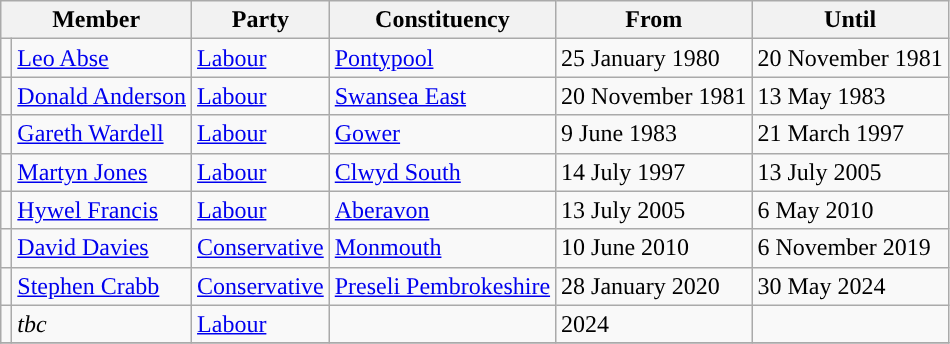<table class="wikitable">
<tr>
<th colspan="2" valign="top">Member</th>
<th>Party</th>
<th>Constituency</th>
<th valign="top">From</th>
<th valign="top">Until</th>
</tr>
<tr>
<td style="color:inherit;background:"></td>
<td><a href='#'>Leo Abse</a></td>
<td><a href='#'>Labour</a></td>
<td><a href='#'>Pontypool</a></td>
<td>25 January 1980</td>
<td>20 November 1981</td>
</tr>
<tr>
<td style="color:inherit;background:"></td>
<td><a href='#'>Donald Anderson</a></td>
<td><a href='#'>Labour</a></td>
<td><a href='#'>Swansea East</a></td>
<td>20 November 1981</td>
<td>13 May 1983</td>
</tr>
<tr>
<td style="color:inherit;background:"></td>
<td><a href='#'>Gareth Wardell</a></td>
<td><a href='#'>Labour</a></td>
<td><a href='#'>Gower</a></td>
<td>9 June 1983</td>
<td>21 March 1997</td>
</tr>
<tr>
<td style="color:inherit;background:"></td>
<td><a href='#'>Martyn Jones</a></td>
<td><a href='#'>Labour</a></td>
<td><a href='#'>Clwyd South</a></td>
<td>14 July 1997</td>
<td>13 July 2005</td>
</tr>
<tr>
<td style="color:inherit;background:"></td>
<td><a href='#'>Hywel Francis</a></td>
<td><a href='#'>Labour</a></td>
<td><a href='#'>Aberavon</a></td>
<td>13 July 2005</td>
<td>6 May 2010</td>
</tr>
<tr>
<td style="color:inherit;background:"></td>
<td><a href='#'>David Davies</a></td>
<td><a href='#'>Conservative</a></td>
<td><a href='#'>Monmouth</a></td>
<td>10 June 2010</td>
<td>6 November 2019</td>
</tr>
<tr>
<td style="color:inherit;background:"></td>
<td><a href='#'>Stephen Crabb</a></td>
<td><a href='#'>Conservative</a></td>
<td><a href='#'>Preseli Pembrokeshire</a></td>
<td>28 January 2020</td>
<td>30 May 2024</td>
</tr>
<tr>
<td style="color:inherit;background:"></td>
<td><em>tbc</em></td>
<td><a href='#'>Labour</a></td>
<td></td>
<td>2024</td>
<td></td>
</tr>
<tr>
</tr>
</table>
